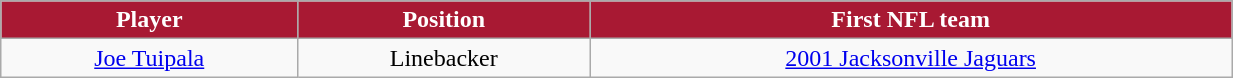<table class="wikitable" width="65%">
<tr>
<th style="background:#A81933;color:#FFFFFF;">Player</th>
<th style="background:#A81933;color:#FFFFFF;">Position</th>
<th style="background:#A81933;color:#FFFFFF;">First NFL team</th>
</tr>
<tr align="center" bgcolor="">
<td><a href='#'>Joe Tuipala</a></td>
<td>Linebacker</td>
<td><a href='#'>2001 Jacksonville Jaguars</a></td>
</tr>
</table>
